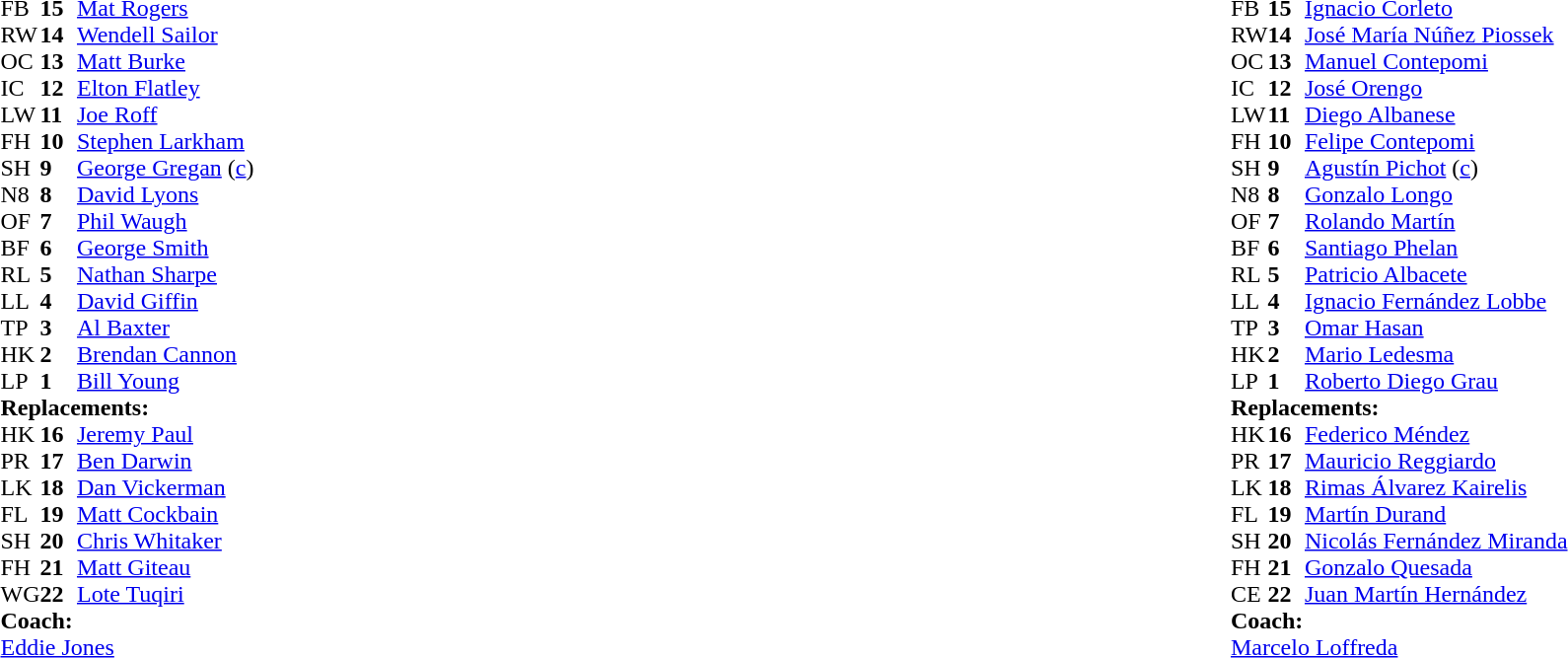<table style="width:100%">
<tr>
<td style="vertical-align:top;width:50%"><br><table cellspacing="0" cellpadding="0">
<tr>
<th width="25"></th>
<th width="25"></th>
</tr>
<tr>
<td>FB</td>
<td><strong>15</strong></td>
<td><a href='#'>Mat Rogers</a></td>
</tr>
<tr>
<td>RW</td>
<td><strong>14</strong></td>
<td><a href='#'>Wendell Sailor</a></td>
</tr>
<tr>
<td>OC</td>
<td><strong>13</strong></td>
<td><a href='#'>Matt Burke</a></td>
</tr>
<tr>
<td>IC</td>
<td><strong>12</strong></td>
<td><a href='#'>Elton Flatley</a></td>
</tr>
<tr>
<td>LW</td>
<td><strong>11</strong></td>
<td><a href='#'>Joe Roff</a></td>
</tr>
<tr>
<td>FH</td>
<td><strong>10</strong></td>
<td><a href='#'>Stephen Larkham</a></td>
</tr>
<tr>
<td>SH</td>
<td><strong>9</strong></td>
<td><a href='#'>George Gregan</a> (<a href='#'>c</a>)</td>
</tr>
<tr>
<td>N8</td>
<td><strong>8</strong></td>
<td><a href='#'>David Lyons</a></td>
</tr>
<tr>
<td>OF</td>
<td><strong>7</strong></td>
<td><a href='#'>Phil Waugh</a></td>
</tr>
<tr>
<td>BF</td>
<td><strong>6</strong></td>
<td><a href='#'>George Smith</a></td>
</tr>
<tr>
<td>RL</td>
<td><strong>5</strong></td>
<td><a href='#'>Nathan Sharpe</a></td>
</tr>
<tr>
<td>LL</td>
<td><strong>4</strong></td>
<td><a href='#'>David Giffin</a></td>
</tr>
<tr>
<td>TP</td>
<td><strong>3</strong></td>
<td><a href='#'>Al Baxter</a></td>
</tr>
<tr>
<td>HK</td>
<td><strong>2</strong></td>
<td><a href='#'>Brendan Cannon</a></td>
</tr>
<tr>
<td>LP</td>
<td><strong>1</strong></td>
<td><a href='#'>Bill Young</a></td>
</tr>
<tr>
<td colspan="3"><strong>Replacements:</strong></td>
</tr>
<tr>
<td>HK</td>
<td><strong>16</strong></td>
<td><a href='#'>Jeremy Paul</a></td>
</tr>
<tr>
<td>PR</td>
<td><strong>17</strong></td>
<td><a href='#'>Ben Darwin</a></td>
</tr>
<tr>
<td>LK</td>
<td><strong>18</strong></td>
<td><a href='#'>Dan Vickerman</a></td>
</tr>
<tr>
<td>FL</td>
<td><strong>19</strong></td>
<td><a href='#'>Matt Cockbain</a></td>
</tr>
<tr>
<td>SH</td>
<td><strong>20</strong></td>
<td><a href='#'>Chris Whitaker</a></td>
</tr>
<tr>
<td>FH</td>
<td><strong>21</strong></td>
<td><a href='#'>Matt Giteau</a></td>
</tr>
<tr>
<td>WG</td>
<td><strong>22</strong></td>
<td><a href='#'>Lote Tuqiri</a></td>
</tr>
<tr>
<td colspan="3"><strong>Coach:</strong></td>
</tr>
<tr>
<td colspan="3"><a href='#'>Eddie Jones</a></td>
</tr>
</table>
</td>
<td style="vertical-align:top"></td>
<td style="vertical-align:top;width:50%"><br><table cellspacing="0" cellpadding="0" style="margin:auto">
<tr>
<th width="25"></th>
<th width="25"></th>
</tr>
<tr>
<td>FB</td>
<td><strong>15</strong></td>
<td><a href='#'>Ignacio Corleto</a></td>
</tr>
<tr>
<td>RW</td>
<td><strong>14</strong></td>
<td><a href='#'>José María Núñez Piossek</a></td>
</tr>
<tr>
<td>OC</td>
<td><strong>13</strong></td>
<td><a href='#'>Manuel Contepomi</a></td>
</tr>
<tr>
<td>IC</td>
<td><strong>12</strong></td>
<td><a href='#'>José Orengo</a></td>
</tr>
<tr>
<td>LW</td>
<td><strong>11</strong></td>
<td><a href='#'>Diego Albanese</a></td>
</tr>
<tr>
<td>FH</td>
<td><strong>10</strong></td>
<td><a href='#'>Felipe Contepomi</a></td>
</tr>
<tr>
<td>SH</td>
<td><strong>9</strong></td>
<td><a href='#'>Agustín Pichot</a> (<a href='#'>c</a>)</td>
</tr>
<tr>
<td>N8</td>
<td><strong>8</strong></td>
<td><a href='#'>Gonzalo Longo</a></td>
</tr>
<tr>
<td>OF</td>
<td><strong>7</strong></td>
<td><a href='#'>Rolando Martín</a></td>
</tr>
<tr>
<td>BF</td>
<td><strong>6</strong></td>
<td><a href='#'>Santiago Phelan</a></td>
</tr>
<tr>
<td>RL</td>
<td><strong>5</strong></td>
<td><a href='#'>Patricio Albacete</a></td>
</tr>
<tr>
<td>LL</td>
<td><strong>4</strong></td>
<td><a href='#'>Ignacio Fernández Lobbe</a></td>
</tr>
<tr>
<td>TP</td>
<td><strong>3</strong></td>
<td><a href='#'>Omar Hasan</a></td>
</tr>
<tr>
<td>HK</td>
<td><strong>2</strong></td>
<td><a href='#'>Mario Ledesma</a></td>
</tr>
<tr>
<td>LP</td>
<td><strong>1</strong></td>
<td><a href='#'>Roberto Diego Grau</a></td>
</tr>
<tr>
<td colspan="3"><strong>Replacements:</strong></td>
</tr>
<tr>
<td>HK</td>
<td><strong>16</strong></td>
<td><a href='#'>Federico Méndez</a></td>
</tr>
<tr>
<td>PR</td>
<td><strong>17</strong></td>
<td><a href='#'>Mauricio Reggiardo</a></td>
</tr>
<tr>
<td>LK</td>
<td><strong>18</strong></td>
<td><a href='#'>Rimas Álvarez Kairelis</a></td>
</tr>
<tr>
<td>FL</td>
<td><strong>19</strong></td>
<td><a href='#'>Martín Durand</a></td>
</tr>
<tr>
<td>SH</td>
<td><strong>20</strong></td>
<td><a href='#'>Nicolás Fernández Miranda</a></td>
</tr>
<tr>
<td>FH</td>
<td><strong>21</strong></td>
<td><a href='#'>Gonzalo Quesada</a></td>
</tr>
<tr>
<td>CE</td>
<td><strong>22</strong></td>
<td><a href='#'>Juan Martín Hernández</a></td>
</tr>
<tr>
<td colspan="3"><strong>Coach:</strong></td>
</tr>
<tr>
<td colspan="3"><a href='#'>Marcelo Loffreda</a></td>
</tr>
</table>
</td>
</tr>
</table>
